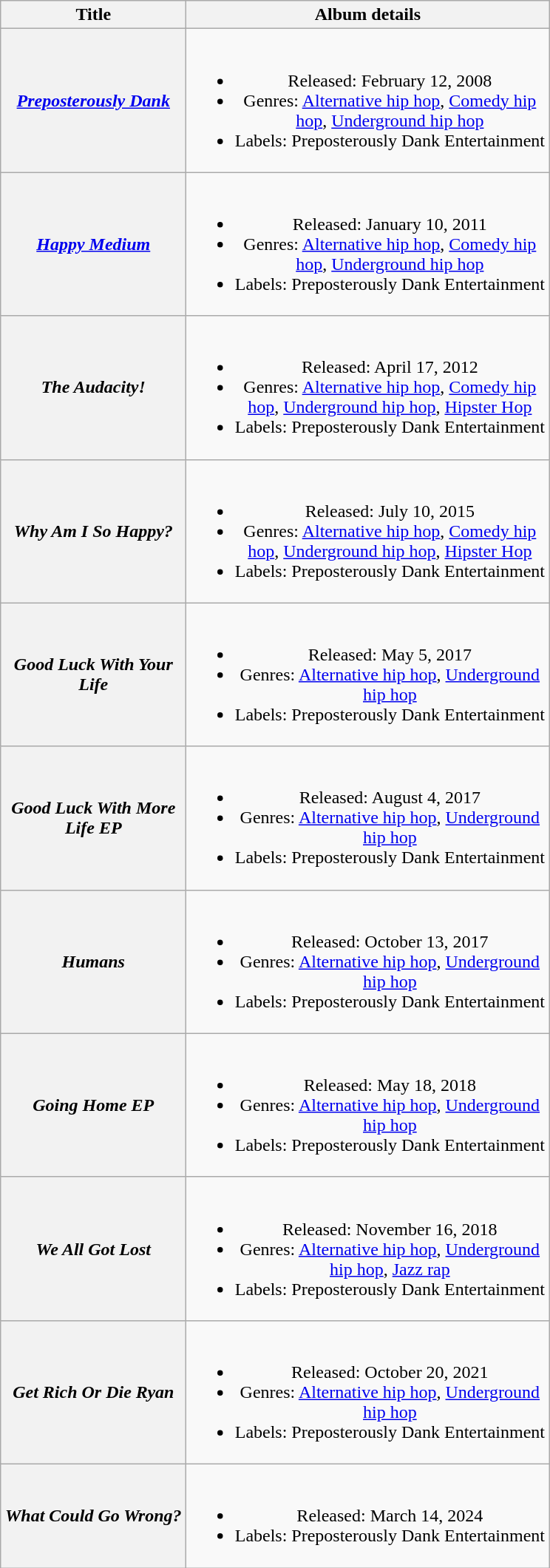<table class="wikitable plainrowheaders" style="text-align:center;">
<tr>
<th scope="col" rowspan="1" style="width:10em;">Title</th>
<th scope="col" rowspan="1" style="width:20em;">Album details</th>
</tr>
<tr>
<th scope="row"><strong><em><a href='#'>Preposterously Dank</a></em></strong></th>
<td><br><ul><li>Released: February 12, 2008</li><li>Genres: <a href='#'>Alternative hip hop</a>, <a href='#'>Comedy hip hop</a>, <a href='#'>Underground hip hop</a></li><li>Labels: Preposterously Dank Entertainment</li></ul></td>
</tr>
<tr>
<th scope="row"><strong><em><a href='#'>Happy Medium</a></em></strong></th>
<td><br><ul><li>Released: January 10, 2011</li><li>Genres: <a href='#'>Alternative hip hop</a>, <a href='#'>Comedy hip hop</a>, <a href='#'>Underground hip hop</a></li><li>Labels: Preposterously Dank Entertainment</li></ul></td>
</tr>
<tr>
<th scope="row"><strong><em>The Audacity!</em></strong></th>
<td><br><ul><li>Released: April 17, 2012</li><li>Genres: <a href='#'>Alternative hip hop</a>, <a href='#'>Comedy hip hop</a>, <a href='#'>Underground hip hop</a>, <a href='#'>Hipster Hop</a></li><li>Labels: Preposterously Dank Entertainment</li></ul></td>
</tr>
<tr>
<th scope="row"><strong><em>Why Am I So Happy?</em></strong></th>
<td><br><ul><li>Released: July 10, 2015</li><li>Genres: <a href='#'>Alternative hip hop</a>, <a href='#'>Comedy hip hop</a>, <a href='#'>Underground hip hop</a>, <a href='#'>Hipster Hop</a></li><li>Labels: Preposterously Dank Entertainment</li></ul></td>
</tr>
<tr>
<th scope="row"><strong><em>Good Luck With Your Life</em></strong></th>
<td><br><ul><li>Released: May 5, 2017</li><li>Genres: <a href='#'>Alternative hip hop</a>, <a href='#'>Underground hip hop</a></li><li>Labels: Preposterously Dank Entertainment</li></ul></td>
</tr>
<tr>
<th scope="row"><strong><em>Good Luck With More Life EP</em></strong></th>
<td><br><ul><li>Released: August 4, 2017</li><li>Genres: <a href='#'>Alternative hip hop</a>, <a href='#'>Underground hip hop</a></li><li>Labels: Preposterously Dank Entertainment</li></ul></td>
</tr>
<tr>
<th scope="row"><strong><em>Humans</em></strong></th>
<td><br><ul><li>Released: October 13, 2017</li><li>Genres: <a href='#'>Alternative hip hop</a>, <a href='#'>Underground hip hop</a></li><li>Labels: Preposterously Dank Entertainment</li></ul></td>
</tr>
<tr>
<th scope="row"><strong><em>Going Home EP</em></strong></th>
<td><br><ul><li>Released: May 18, 2018</li><li>Genres: <a href='#'>Alternative hip hop</a>, <a href='#'>Underground hip hop</a></li><li>Labels: Preposterously Dank Entertainment</li></ul></td>
</tr>
<tr>
<th scope="row"><strong><em>We All Got Lost</em></strong></th>
<td><br><ul><li>Released: November 16, 2018</li><li>Genres: <a href='#'>Alternative hip hop</a>, <a href='#'>Underground hip hop</a>, <a href='#'>Jazz rap</a></li><li>Labels: Preposterously Dank Entertainment</li></ul></td>
</tr>
<tr>
<th scope="row"><strong><em>Get Rich Or Die Ryan</em></strong></th>
<td><br><ul><li>Released: October 20, 2021</li><li>Genres: <a href='#'>Alternative hip hop</a>, <a href='#'>Underground hip hop</a></li><li>Labels: Preposterously Dank Entertainment</li></ul></td>
</tr>
<tr>
<th scope="row"><strong><em>What Could Go Wrong?</em></strong></th>
<td><br><ul><li>Released: March 14, 2024</li><li>Labels: Preposterously Dank Entertainment</li></ul></td>
</tr>
</table>
